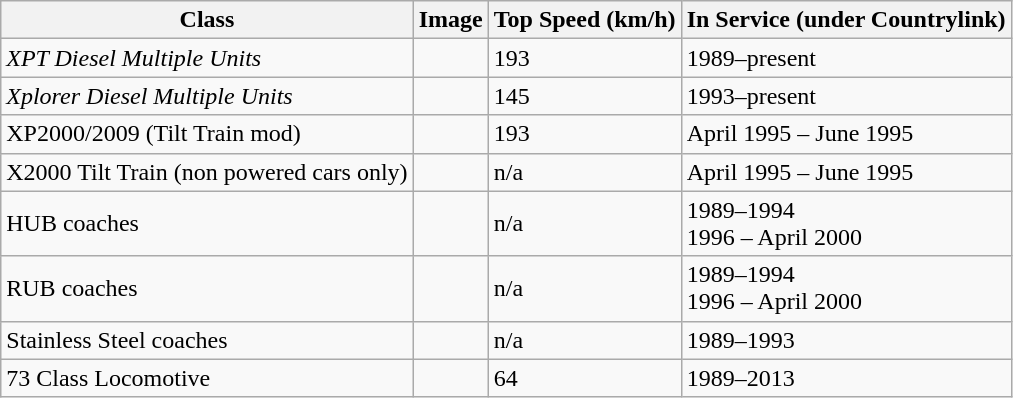<table class="wikitable">
<tr>
<th>Class</th>
<th>Image</th>
<th>Top Speed (km/h)</th>
<th>In Service (under Countrylink)</th>
</tr>
<tr>
<td><em>XPT Diesel Multiple Units</em></td>
<td></td>
<td>193</td>
<td>1989–present</td>
</tr>
<tr>
<td><em>Xplorer Diesel Multiple Units</em></td>
<td></td>
<td>145</td>
<td>1993–present</td>
</tr>
<tr>
<td>XP2000/2009 (Tilt Train mod)</td>
<td></td>
<td>193</td>
<td>April 1995 – June 1995</td>
</tr>
<tr>
<td>X2000 Tilt Train (non powered cars only)</td>
<td></td>
<td>n/a</td>
<td>April 1995 – June 1995</td>
</tr>
<tr>
<td>HUB coaches</td>
<td></td>
<td>n/a</td>
<td>1989–1994<br>1996 – April 2000</td>
</tr>
<tr>
<td>RUB coaches</td>
<td></td>
<td>n/a</td>
<td>1989–1994<br>1996 – April 2000</td>
</tr>
<tr>
<td>Stainless Steel coaches</td>
<td></td>
<td>n/a</td>
<td>1989–1993</td>
</tr>
<tr>
<td>73 Class Locomotive</td>
<td></td>
<td>64</td>
<td>1989–2013</td>
</tr>
</table>
